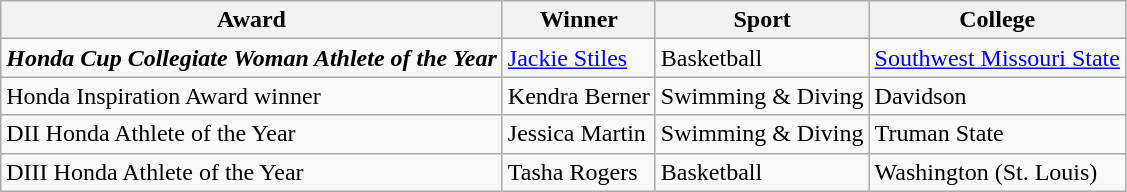<table class="wikitable">
<tr>
<th>Award</th>
<th>Winner</th>
<th>Sport</th>
<th>College</th>
</tr>
<tr>
<td><strong><em>Honda Cup<strong> Collegiate Woman Athlete of the Year<em></td>
<td><a href='#'>Jackie Stiles</a></td>
<td>Basketball</td>
<td><a href='#'>Southwest Missouri State</a></td>
</tr>
<tr>
<td></em>Honda Inspiration Award winner<em></td>
<td>Kendra Berner</td>
<td>Swimming & Diving</td>
<td>Davidson</td>
</tr>
<tr>
<td></em>DII Honda Athlete of the Year<em></td>
<td>Jessica Martin</td>
<td>Swimming & Diving</td>
<td>Truman State</td>
</tr>
<tr>
<td></em>DIII Honda Athlete of the Year<em></td>
<td>Tasha Rogers</td>
<td>Basketball</td>
<td>Washington (St. Louis)</td>
</tr>
</table>
